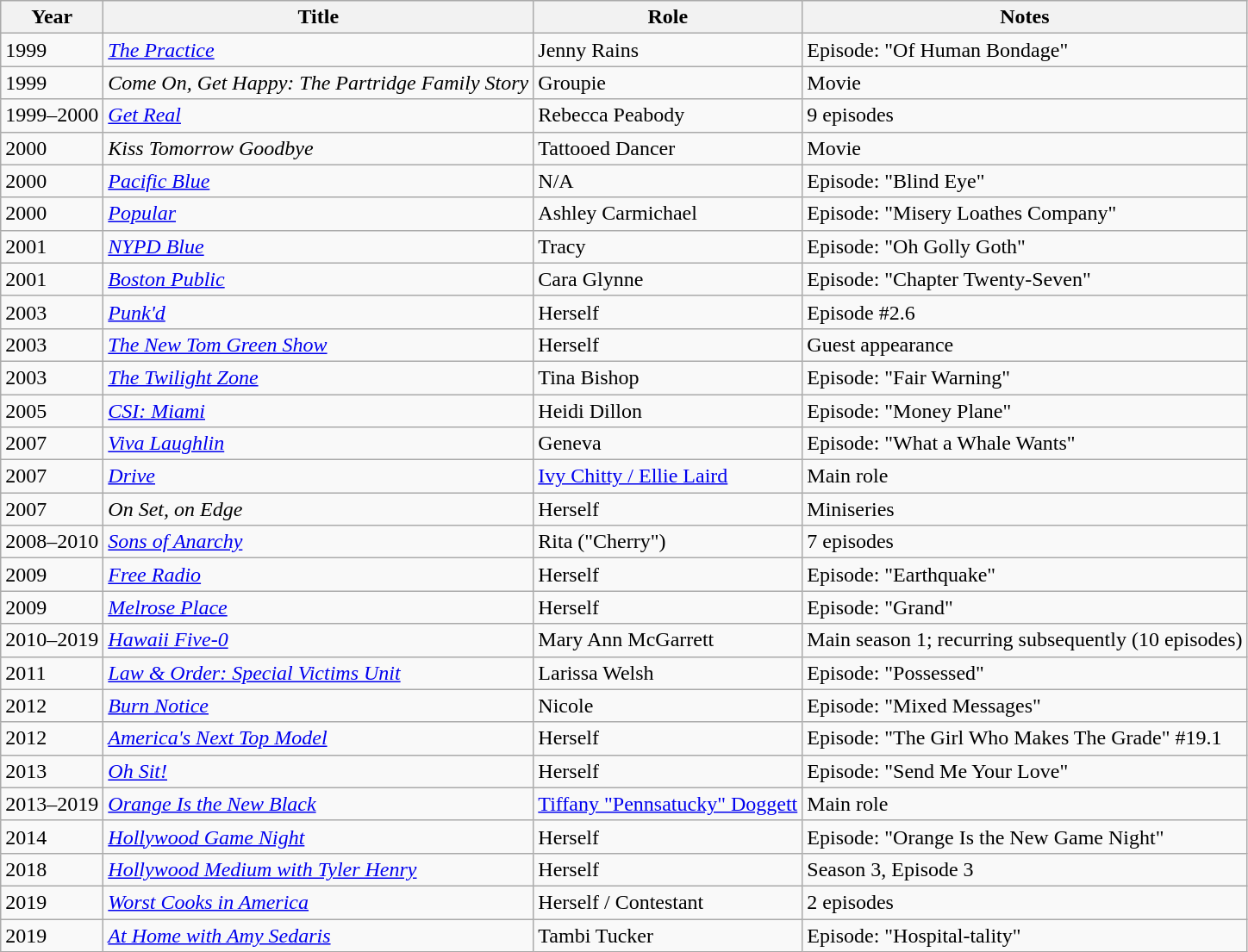<table class="wikitable sortable">
<tr>
<th>Year</th>
<th>Title</th>
<th>Role</th>
<th class="unsortable">Notes</th>
</tr>
<tr>
<td>1999</td>
<td><em><a href='#'>The Practice</a></em></td>
<td>Jenny Rains</td>
<td>Episode: "Of Human Bondage"</td>
</tr>
<tr>
<td>1999</td>
<td><em>Come On, Get Happy: The Partridge Family Story</em></td>
<td>Groupie</td>
<td>Movie</td>
</tr>
<tr>
<td>1999–2000</td>
<td><em><a href='#'>Get Real</a></em></td>
<td>Rebecca Peabody</td>
<td>9 episodes</td>
</tr>
<tr>
<td>2000</td>
<td><em>Kiss Tomorrow Goodbye</em></td>
<td>Tattooed Dancer</td>
<td>Movie</td>
</tr>
<tr>
<td>2000</td>
<td><em><a href='#'>Pacific Blue</a></em></td>
<td>N/A</td>
<td>Episode: "Blind Eye"</td>
</tr>
<tr>
<td>2000</td>
<td><em><a href='#'>Popular</a></em></td>
<td>Ashley Carmichael</td>
<td>Episode: "Misery Loathes Company"</td>
</tr>
<tr>
<td>2001</td>
<td><em><a href='#'>NYPD Blue</a></em></td>
<td>Tracy</td>
<td>Episode: "Oh Golly Goth"</td>
</tr>
<tr>
<td>2001</td>
<td><em><a href='#'>Boston Public</a></em></td>
<td>Cara Glynne</td>
<td>Episode: "Chapter Twenty-Seven"</td>
</tr>
<tr>
<td>2003</td>
<td><em><a href='#'>Punk'd</a></em></td>
<td>Herself</td>
<td>Episode #2.6</td>
</tr>
<tr>
<td>2003</td>
<td><em><a href='#'>The New Tom Green Show</a></em></td>
<td>Herself</td>
<td>Guest appearance</td>
</tr>
<tr>
<td>2003</td>
<td><em><a href='#'>The Twilight Zone</a></em></td>
<td>Tina Bishop</td>
<td>Episode: "Fair Warning"</td>
</tr>
<tr>
<td>2005</td>
<td><em><a href='#'>CSI: Miami</a></em></td>
<td>Heidi Dillon</td>
<td>Episode: "Money Plane"</td>
</tr>
<tr>
<td>2007</td>
<td><em><a href='#'>Viva Laughlin</a></em></td>
<td>Geneva</td>
<td>Episode: "What a Whale Wants"</td>
</tr>
<tr>
<td>2007</td>
<td><em><a href='#'>Drive</a></em></td>
<td><a href='#'>Ivy Chitty / Ellie Laird</a></td>
<td>Main role</td>
</tr>
<tr>
<td>2007</td>
<td><em>On Set, on Edge</em></td>
<td>Herself</td>
<td>Miniseries</td>
</tr>
<tr>
<td>2008–2010</td>
<td><em><a href='#'>Sons of Anarchy</a></em></td>
<td>Rita ("Cherry")</td>
<td>7 episodes</td>
</tr>
<tr>
<td>2009</td>
<td><em><a href='#'>Free Radio</a></em></td>
<td>Herself</td>
<td>Episode: "Earthquake"</td>
</tr>
<tr>
<td>2009</td>
<td><em><a href='#'>Melrose Place</a></em></td>
<td>Herself</td>
<td>Episode: "Grand"</td>
</tr>
<tr>
<td>2010–2019</td>
<td><em><a href='#'>Hawaii Five-0</a></em></td>
<td>Mary Ann McGarrett</td>
<td>Main season 1; recurring subsequently (10 episodes)</td>
</tr>
<tr>
<td>2011</td>
<td><em><a href='#'>Law & Order: Special Victims Unit</a></em></td>
<td>Larissa Welsh</td>
<td>Episode: "Possessed"</td>
</tr>
<tr>
<td>2012</td>
<td><em><a href='#'>Burn Notice</a></em></td>
<td>Nicole</td>
<td>Episode: "Mixed Messages"</td>
</tr>
<tr>
<td>2012</td>
<td><em><a href='#'>America's Next Top Model</a></em></td>
<td>Herself</td>
<td>Episode: "The Girl Who Makes The Grade" #19.1</td>
</tr>
<tr>
<td>2013</td>
<td><em><a href='#'>Oh Sit!</a></em></td>
<td>Herself</td>
<td>Episode: "Send Me Your Love"</td>
</tr>
<tr>
<td>2013–2019</td>
<td><em><a href='#'>Orange Is the New Black</a></em></td>
<td><a href='#'>Tiffany "Pennsatucky" Doggett</a></td>
<td>Main role</td>
</tr>
<tr>
<td>2014</td>
<td><em><a href='#'>Hollywood Game Night</a></em></td>
<td>Herself</td>
<td>Episode: "Orange Is the New Game Night"</td>
</tr>
<tr>
<td>2018</td>
<td><em><a href='#'>Hollywood Medium with Tyler Henry</a></em></td>
<td>Herself</td>
<td>Season 3, Episode 3</td>
</tr>
<tr>
<td>2019</td>
<td><em><a href='#'>Worst Cooks in America</a></em></td>
<td>Herself / Contestant</td>
<td>2 episodes</td>
</tr>
<tr>
<td>2019</td>
<td><em><a href='#'>At Home with Amy Sedaris</a></em></td>
<td>Tambi Tucker</td>
<td>Episode: "Hospital-tality"</td>
</tr>
</table>
